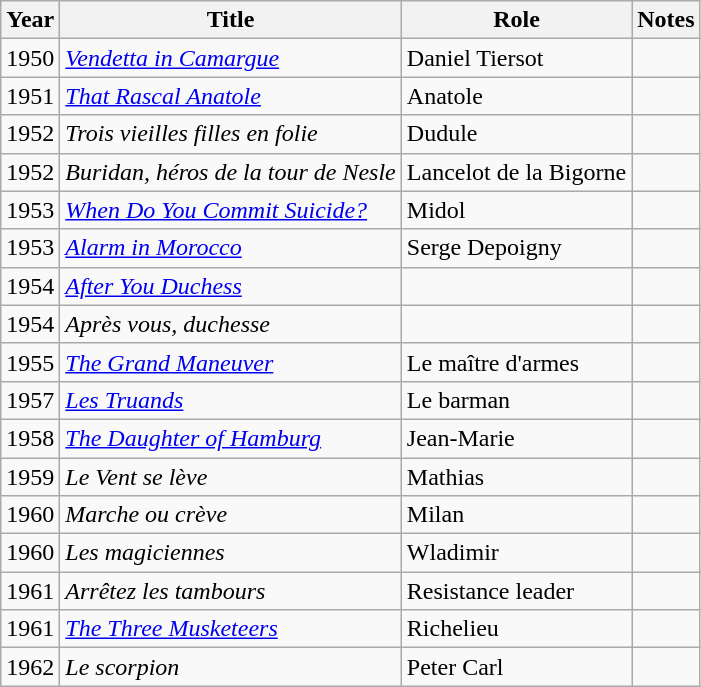<table class="wikitable">
<tr>
<th>Year</th>
<th>Title</th>
<th>Role</th>
<th>Notes</th>
</tr>
<tr>
<td>1950</td>
<td><em><a href='#'>Vendetta in Camargue</a></em></td>
<td>Daniel Tiersot</td>
<td></td>
</tr>
<tr>
<td>1951</td>
<td><em><a href='#'>That Rascal Anatole</a></em></td>
<td>Anatole</td>
<td></td>
</tr>
<tr>
<td>1952</td>
<td><em>Trois vieilles filles en folie</em></td>
<td>Dudule</td>
<td></td>
</tr>
<tr>
<td>1952</td>
<td><em>Buridan, héros de la tour de Nesle</em></td>
<td>Lancelot de la Bigorne</td>
<td></td>
</tr>
<tr>
<td>1953</td>
<td><em><a href='#'>When Do You Commit Suicide?</a></em></td>
<td>Midol</td>
<td></td>
</tr>
<tr>
<td>1953</td>
<td><em><a href='#'>Alarm in Morocco</a></em></td>
<td>Serge Depoigny</td>
<td></td>
</tr>
<tr>
<td>1954</td>
<td><em><a href='#'>After You Duchess</a></em></td>
<td></td>
<td></td>
</tr>
<tr>
<td>1954</td>
<td><em>Après vous, duchesse</em></td>
<td></td>
<td></td>
</tr>
<tr>
<td>1955</td>
<td><em><a href='#'>The Grand Maneuver</a></em></td>
<td>Le maître d'armes</td>
<td></td>
</tr>
<tr>
<td>1957</td>
<td><em><a href='#'>Les Truands</a></em></td>
<td>Le barman</td>
<td></td>
</tr>
<tr>
<td>1958</td>
<td><em><a href='#'>The Daughter of Hamburg</a></em></td>
<td>Jean-Marie</td>
<td></td>
</tr>
<tr>
<td>1959</td>
<td><em>Le Vent se lève</em></td>
<td>Mathias</td>
<td></td>
</tr>
<tr>
<td>1960</td>
<td><em>Marche ou crève</em></td>
<td>Milan</td>
<td></td>
</tr>
<tr>
<td>1960</td>
<td><em>Les magiciennes</em></td>
<td>Wladimir</td>
<td></td>
</tr>
<tr>
<td>1961</td>
<td><em>Arrêtez les tambours</em></td>
<td>Resistance leader</td>
<td></td>
</tr>
<tr>
<td>1961</td>
<td><em><a href='#'>The Three Musketeers</a></em></td>
<td>Richelieu</td>
<td></td>
</tr>
<tr>
<td>1962</td>
<td><em>Le scorpion</em></td>
<td>Peter Carl</td>
<td></td>
</tr>
</table>
